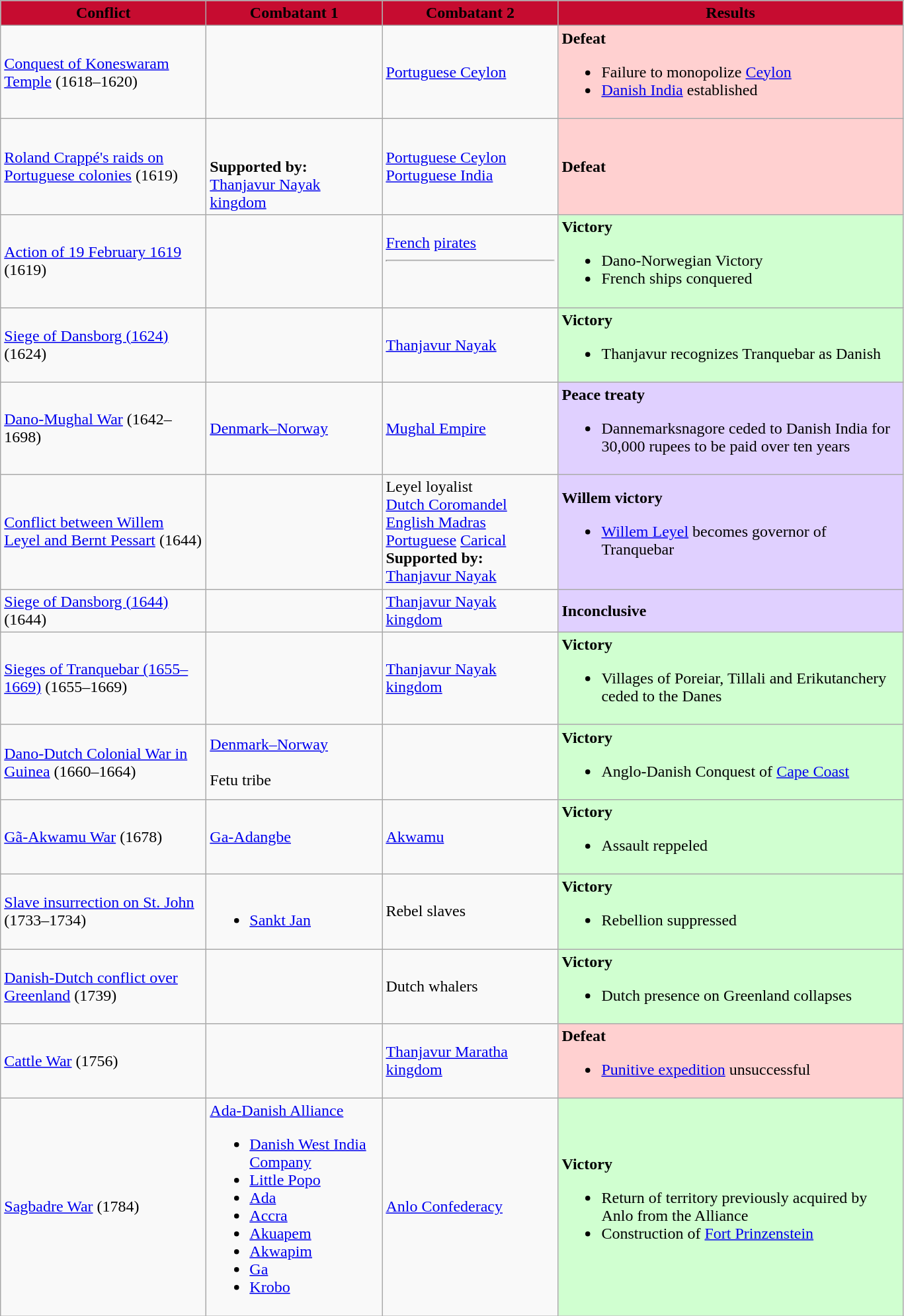<table class="wikitable">
<tr>
<th style="background:#C60C30" rowspan="1" width=200px><span>Conflict</span></th>
<th style="background:#C60C30" rowspan="1" width=170px><span>Combatant 1</span></th>
<th style="background:#C60C30" rowspan="1" width=170px><span>Combatant 2</span></th>
<th style="background:#C60C30" rowspan="1" width=340px><span>Results</span></th>
</tr>
<tr>
<td><a href='#'>Conquest of Koneswaram Temple</a> (1618–1620)</td>
<td><br><br></td>
<td><a href='#'>Portuguese Ceylon</a></td>
<td style="background:#FFD0D0"><strong>Defeat</strong><br><ul><li>Failure to monopolize <a href='#'>Ceylon</a></li><li><a href='#'>Danish India</a> established</li></ul></td>
</tr>
<tr>
<td><a href='#'>Roland Crappé's raids on Portuguese colonies</a> (1619)</td>
<td><br><br><strong>Supported by:</strong> <br><a href='#'>Thanjavur Nayak kingdom</a></td>
<td><a href='#'>Portuguese Ceylon</a><br><a href='#'>Portuguese India</a></td>
<td style="background:#FFD0D0"><strong>Defeat</strong></td>
</tr>
<tr>
<td><a href='#'>Action of 19 February 1619</a> (1619)</td>
<td></td>
<td> <a href='#'>French</a> <a href='#'>pirates</a><hr><br></td>
<td style="background:#D0FFD0"><strong>Victory</strong><br><ul><li>Dano-Norwegian Victory</li><li>French ships conquered</li></ul></td>
</tr>
<tr>
<td><a href='#'>Siege of Dansborg (1624)</a> (1624)</td>
<td></td>
<td><a href='#'>Thanjavur Nayak</a></td>
<td style="background:#D0FFD0"><strong>Victory</strong><br><ul><li>Thanjavur recognizes Tranquebar as Danish</li></ul></td>
</tr>
<tr>
<td><a href='#'>Dano-Mughal War</a> (1642–1698)</td>
<td> <a href='#'>Denmark–Norway</a></td>
<td> <a href='#'>Mughal Empire</a></td>
<td style="background:#E0D0FF"><strong>Peace treaty</strong><br><ul><li>Dannemarksnagore ceded to Danish India for 30,000 rupees to be paid over ten years</li></ul></td>
</tr>
<tr>
<td><a href='#'>Conflict between Willem Leyel and Bernt Pessart</a> (1644)</td>
<td></td>
<td> Leyel loyalist<br> <a href='#'>Dutch Coromandel</a><br> <a href='#'>English Madras</a><br> <a href='#'>Portuguese</a> <a href='#'>Carical</a><br><strong>Supported by:</strong><br><a href='#'>Thanjavur Nayak</a></td>
<td style="background:#E0D0FF"><strong>Willem victory</strong><br><ul><li><a href='#'>Willem Leyel</a> becomes governor of Tranquebar</li></ul></td>
</tr>
<tr>
<td><a href='#'>Siege of Dansborg (1644)</a> (1644)</td>
<td></td>
<td><a href='#'>Thanjavur Nayak kingdom</a></td>
<td style="background:#E0D0FF"><strong>Inconclusive</strong></td>
</tr>
<tr>
<td><a href='#'>Sieges of Tranquebar (1655–1669)</a> (1655–1669)</td>
<td></td>
<td><a href='#'>Thanjavur Nayak kingdom</a></td>
<td style="background:#D0FFD0"><strong>Victory</strong><br><ul><li>Villages of Poreiar, Tillali and Erikutanchery ceded to the Danes</li></ul></td>
</tr>
<tr>
<td><a href='#'>Dano-Dutch Colonial War in Guinea</a> (1660–1664)</td>
<td> <a href='#'>Denmark–Norway</a><br><br> Fetu tribe</td>
<td></td>
<td style="background:#D0FFD0"><strong>Victory</strong><br><ul><li>Anglo-Danish Conquest of <a href='#'>Cape Coast</a></li></ul></td>
</tr>
<tr>
<td><a href='#'>Gã-Akwamu War</a> (1678)</td>
<td><a href='#'>Ga-Adangbe</a><br></td>
<td><a href='#'>Akwamu</a></td>
<td style="background: #D0FFD0"><strong>Victory</strong><br><ul><li>Assault reppeled</li></ul></td>
</tr>
<tr>
<td><a href='#'>Slave insurrection on St. John</a> (1733–1734)</td>
<td><br><ul><li><a href='#'>Sankt Jan</a></li></ul></td>
<td>Rebel slaves</td>
<td style="background:#D0FFD0"><strong>Victory</strong><br><ul><li>Rebellion suppressed</li></ul></td>
</tr>
<tr>
<td><a href='#'>Danish-Dutch conflict over Greenland</a> (1739)</td>
<td></td>
<td>Dutch whalers</td>
<td style="background:#D0FFD0"><strong>Victory</strong><br><ul><li>Dutch presence on Greenland collapses</li></ul></td>
</tr>
<tr>
<td><a href='#'>Cattle War</a> (1756)</td>
<td></td>
<td><a href='#'>Thanjavur Maratha kingdom</a></td>
<td style="background:#FFD0D0"><strong> Defeat</strong><br><ul><li><a href='#'>Punitive expedition</a> unsuccessful</li></ul></td>
</tr>
<tr>
<td><a href='#'>Sagbadre War</a> (1784)</td>
<td> <a href='#'>Ada-</a><a href='#'>Danish Alliance</a><br><ul><li><a href='#'>Danish West India Company</a></li><li><a href='#'>Little Popo</a></li><li><a href='#'>Ada</a></li><li><a href='#'>Accra</a></li><li><a href='#'>Akuapem</a></li><li><a href='#'>Akwapim</a></li><li><a href='#'>Ga</a></li><li><a href='#'>Krobo</a></li></ul></td>
<td><a href='#'>Anlo Confederacy</a></td>
<td style="background:#D0FFD0"><strong>Victory</strong><br><ul><li>Return of territory previously acquired by Anlo from the Alliance</li><li>Construction of <a href='#'>Fort Prinzenstein</a></li></ul></td>
</tr>
</table>
